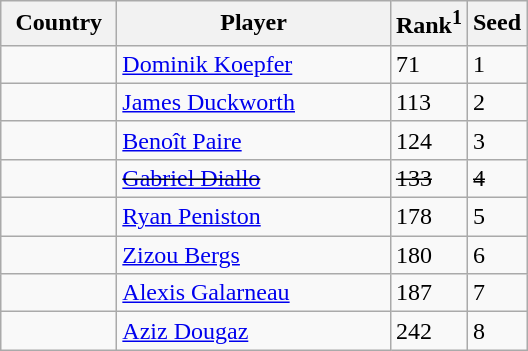<table class="sortable wikitable">
<tr>
<th style="width:70px;">Country</th>
<th style="width:175px;">Player</th>
<th>Rank<sup>1</sup></th>
<th>Seed</th>
</tr>
<tr>
<td></td>
<td><a href='#'>Dominik Koepfer</a></td>
<td>71</td>
<td>1</td>
</tr>
<tr>
<td></td>
<td><a href='#'>James Duckworth</a></td>
<td>113</td>
<td>2</td>
</tr>
<tr>
<td></td>
<td><a href='#'>Benoît Paire</a></td>
<td>124</td>
<td>3</td>
</tr>
<tr>
<td><s></s></td>
<td><s><a href='#'>Gabriel Diallo</a></s></td>
<td><s>133</s></td>
<td><s>4</s></td>
</tr>
<tr>
<td></td>
<td><a href='#'>Ryan Peniston</a></td>
<td>178</td>
<td>5</td>
</tr>
<tr>
<td></td>
<td><a href='#'>Zizou Bergs</a></td>
<td>180</td>
<td>6</td>
</tr>
<tr>
<td></td>
<td><a href='#'>Alexis Galarneau</a></td>
<td>187</td>
<td>7</td>
</tr>
<tr>
<td></td>
<td><a href='#'>Aziz Dougaz</a></td>
<td>242</td>
<td>8</td>
</tr>
</table>
